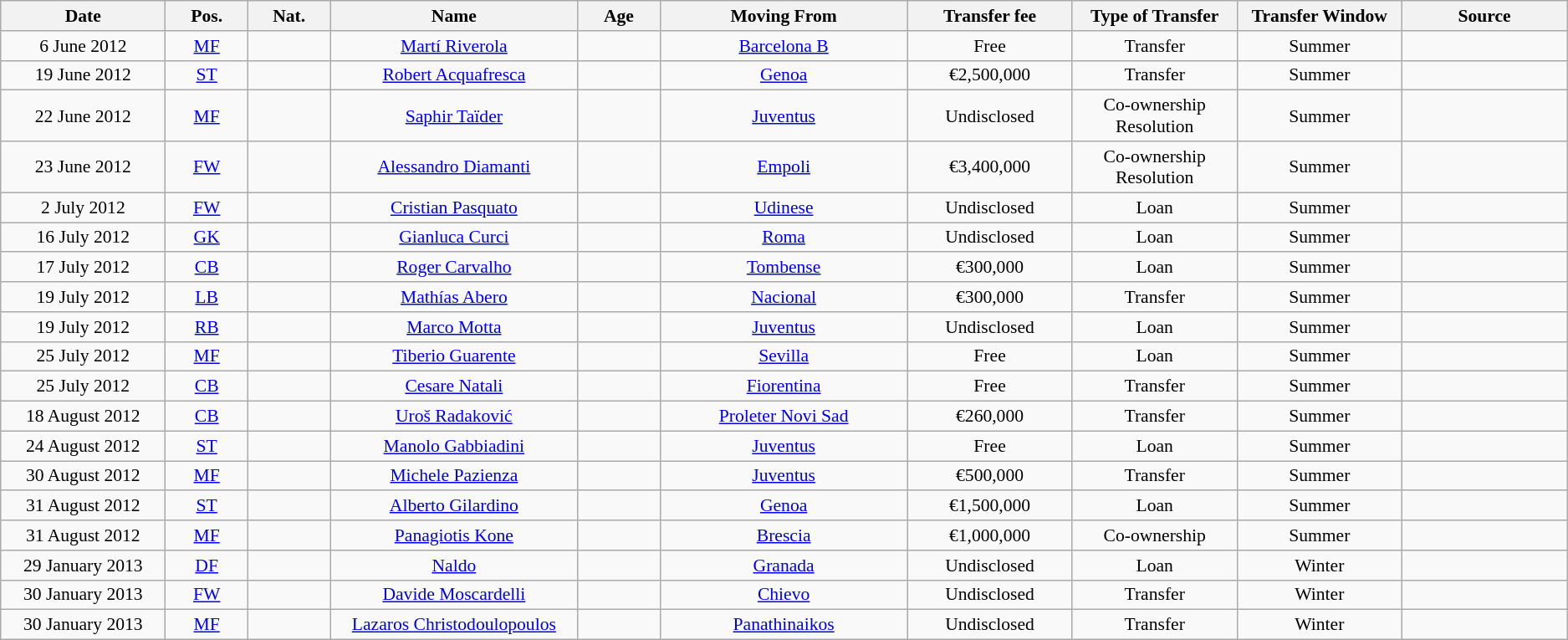<table class = "wikitable sortable" style = "font-size: 90%; text-align: center;">
<tr>
<th width = "10%">Date</th>
<th width = "5%">Pos.</th>
<th width = "5%">Nat.</th>
<th width = "15%">Name</th>
<th width = "5%">Age</th>
<th width = "15%">Moving From</th>
<th width = "10%">Transfer fee</th>
<th width = "10%">Type of Transfer</th>
<th width = "10%">Transfer Window</th>
<th width = "10%">Source</th>
</tr>
<tr>
<td>6 June 2012</td>
<td><a href='#'>MF</a></td>
<td></td>
<td><a href='#'>Martí Riverola</a></td>
<td></td>
<td> <a href='#'>Barcelona B</a></td>
<td>Free</td>
<td>Transfer</td>
<td>Summer</td>
<td></td>
</tr>
<tr>
<td>19 June 2012</td>
<td><a href='#'>ST</a></td>
<td></td>
<td><a href='#'>Robert Acquafresca</a></td>
<td></td>
<td><a href='#'>Genoa</a></td>
<td>€2,500,000</td>
<td>Transfer</td>
<td>Summer</td>
<td></td>
</tr>
<tr>
<td>22 June 2012</td>
<td><a href='#'>MF</a></td>
<td></td>
<td><a href='#'>Saphir Taïder</a></td>
<td></td>
<td><a href='#'>Juventus</a></td>
<td>Undisclosed</td>
<td>Co-ownership Resolution</td>
<td>Summer</td>
<td></td>
</tr>
<tr>
<td>23 June 2012</td>
<td><a href='#'>FW</a></td>
<td></td>
<td><a href='#'>Alessandro Diamanti</a></td>
<td></td>
<td><a href='#'>Empoli</a></td>
<td>€3,400,000</td>
<td>Co-ownership Resolution</td>
<td>Summer</td>
<td></td>
</tr>
<tr>
<td>2 July 2012</td>
<td><a href='#'>FW</a></td>
<td></td>
<td><a href='#'>Cristian Pasquato</a></td>
<td></td>
<td><a href='#'>Udinese</a></td>
<td>Undisclosed</td>
<td>Loan</td>
<td>Summer</td>
<td></td>
</tr>
<tr>
<td>16 July 2012</td>
<td><a href='#'>GK</a></td>
<td></td>
<td><a href='#'>Gianluca Curci</a></td>
<td></td>
<td><a href='#'>Roma</a></td>
<td>Undisclosed</td>
<td>Loan</td>
<td>Summer</td>
<td></td>
</tr>
<tr>
<td>17 July 2012</td>
<td><a href='#'>CB</a></td>
<td></td>
<td><a href='#'>Roger Carvalho</a></td>
<td></td>
<td> <a href='#'>Tombense</a></td>
<td>€300,000</td>
<td>Loan</td>
<td>Summer</td>
<td></td>
</tr>
<tr>
<td>19 July 2012</td>
<td><a href='#'>LB</a></td>
<td></td>
<td><a href='#'>Mathías Abero</a></td>
<td></td>
<td> <a href='#'>Nacional</a></td>
<td>€300,000</td>
<td>Transfer</td>
<td>Summer</td>
<td></td>
</tr>
<tr>
<td>19 July 2012</td>
<td><a href='#'>RB</a></td>
<td></td>
<td><a href='#'>Marco Motta</a></td>
<td></td>
<td><a href='#'>Juventus</a></td>
<td>Undisclosed</td>
<td>Loan</td>
<td>Summer</td>
<td></td>
</tr>
<tr>
<td>25 July 2012</td>
<td><a href='#'>MF</a></td>
<td></td>
<td><a href='#'>Tiberio Guarente</a></td>
<td></td>
<td> <a href='#'>Sevilla</a></td>
<td>Free</td>
<td>Loan</td>
<td>Summer</td>
<td></td>
</tr>
<tr>
<td>25 July 2012</td>
<td><a href='#'>CB</a></td>
<td></td>
<td><a href='#'>Cesare Natali</a></td>
<td></td>
<td><a href='#'>Fiorentina</a></td>
<td>Free</td>
<td>Transfer</td>
<td>Summer</td>
<td></td>
</tr>
<tr>
<td>18 August 2012</td>
<td><a href='#'>CB</a></td>
<td></td>
<td><a href='#'>Uroš Radaković</a></td>
<td></td>
<td> <a href='#'>Proleter Novi Sad</a></td>
<td>€260,000</td>
<td>Transfer</td>
<td>Summer</td>
<td></td>
</tr>
<tr>
<td>24 August 2012</td>
<td><a href='#'>ST</a></td>
<td></td>
<td><a href='#'>Manolo Gabbiadini</a></td>
<td></td>
<td><a href='#'>Juventus</a></td>
<td>Free</td>
<td>Loan</td>
<td>Summer</td>
<td></td>
</tr>
<tr>
<td>30 August 2012</td>
<td><a href='#'>MF</a></td>
<td></td>
<td><a href='#'>Michele Pazienza</a></td>
<td></td>
<td><a href='#'>Juventus</a></td>
<td>€500,000</td>
<td>Transfer</td>
<td>Summer</td>
<td></td>
</tr>
<tr>
<td>31 August 2012</td>
<td><a href='#'>ST</a></td>
<td></td>
<td><a href='#'>Alberto Gilardino</a></td>
<td></td>
<td><a href='#'>Genoa</a></td>
<td>€1,500,000</td>
<td>Loan</td>
<td>Summer</td>
<td></td>
</tr>
<tr>
<td>31 August 2012</td>
<td><a href='#'>MF</a></td>
<td></td>
<td><a href='#'>Panagiotis Kone</a></td>
<td></td>
<td><a href='#'>Brescia</a></td>
<td>€1,000,000</td>
<td>Co-ownership</td>
<td>Summer</td>
<td></td>
</tr>
<tr>
<td>29 January 2013</td>
<td><a href='#'>DF</a></td>
<td></td>
<td><a href='#'>Naldo</a></td>
<td></td>
<td> <a href='#'>Granada</a></td>
<td>Undisclosed</td>
<td>Loan</td>
<td>Winter</td>
<td></td>
</tr>
<tr>
<td>30 January 2013</td>
<td><a href='#'>FW</a></td>
<td></td>
<td><a href='#'>Davide Moscardelli</a></td>
<td></td>
<td><a href='#'>Chievo</a></td>
<td>Undisclosed</td>
<td>Transfer</td>
<td>Winter</td>
<td></td>
</tr>
<tr>
<td>30 January 2013</td>
<td><a href='#'>MF</a></td>
<td></td>
<td><a href='#'>Lazaros Christodoulopoulos</a></td>
<td></td>
<td> <a href='#'>Panathinaikos</a></td>
<td>Undisclosed</td>
<td>Transfer</td>
<td>Winter</td>
<td></td>
</tr>
</table>
